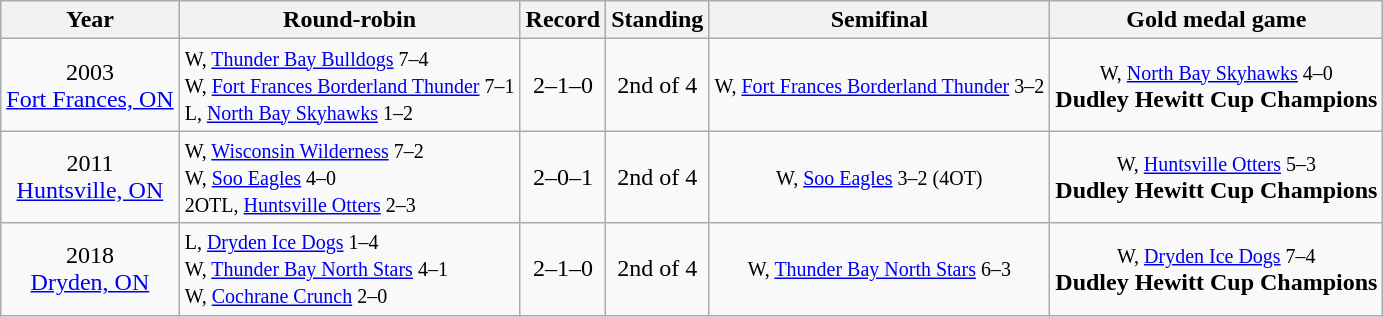<table class="wikitable" style="text-align:center">
<tr>
<th>Year</th>
<th>Round-robin</th>
<th>Record</th>
<th>Standing</th>
<th>Semifinal</th>
<th>Gold medal game</th>
</tr>
<tr>
<td>2003<br><a href='#'>Fort Frances, ON</a></td>
<td align=left><small>W, <a href='#'>Thunder Bay Bulldogs</a> 7–4<br>W, <a href='#'>Fort Frances Borderland Thunder</a> 7–1<br>L, <a href='#'>North Bay Skyhawks</a> 1–2</small></td>
<td>2–1–0</td>
<td>2nd of 4</td>
<td><small>W, <a href='#'>Fort Frances Borderland Thunder</a> 3–2</small></td>
<td><small>W, <a href='#'>North Bay Skyhawks</a> 4–0</small><br><strong>Dudley Hewitt Cup Champions</strong></td>
</tr>
<tr>
<td>2011<br><a href='#'>Huntsville, ON</a></td>
<td align=left><small>W, <a href='#'>Wisconsin Wilderness</a> 7–2<br>W, <a href='#'>Soo Eagles</a> 4–0<br>2OTL, <a href='#'>Huntsville Otters</a> 2–3</small></td>
<td>2–0–1</td>
<td>2nd of 4</td>
<td><small>W, <a href='#'>Soo Eagles</a> 3–2 (4OT)</small></td>
<td><small>W, <a href='#'>Huntsville Otters</a> 5–3</small><br><strong>Dudley Hewitt Cup Champions</strong></td>
</tr>
<tr>
<td>2018<br><a href='#'>Dryden, ON</a></td>
<td align=left><small>L, <a href='#'>Dryden Ice Dogs</a> 1–4<br>W, <a href='#'>Thunder Bay North Stars</a> 4–1<br>W, <a href='#'>Cochrane Crunch</a> 2–0</small></td>
<td>2–1–0</td>
<td>2nd of 4</td>
<td><small>W, <a href='#'>Thunder Bay North Stars</a> 6–3</small></td>
<td><small>W, <a href='#'>Dryden Ice Dogs</a> 7–4</small><br><strong>Dudley Hewitt Cup Champions</strong></td>
</tr>
</table>
